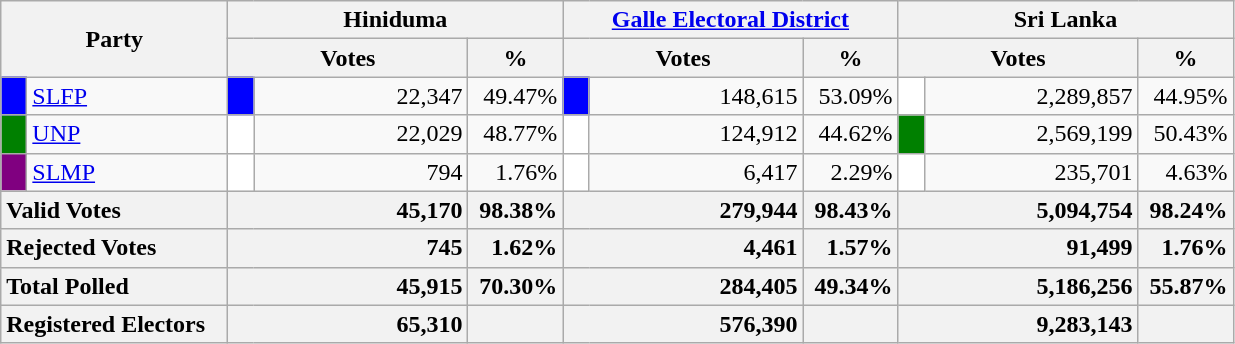<table class="wikitable">
<tr>
<th colspan="2" width="144px"rowspan="2">Party</th>
<th colspan="3" width="216px">Hiniduma</th>
<th colspan="3" width="216px"><a href='#'>Galle Electoral District</a></th>
<th colspan="3" width="216px">Sri Lanka</th>
</tr>
<tr>
<th colspan="2" width="144px">Votes</th>
<th>%</th>
<th colspan="2" width="144px">Votes</th>
<th>%</th>
<th colspan="2" width="144px">Votes</th>
<th>%</th>
</tr>
<tr>
<td style="background-color:blue;" width="10px"></td>
<td style="text-align:left;"><a href='#'>SLFP</a></td>
<td style="background-color:blue;" width="10px"></td>
<td style="text-align:right;">22,347</td>
<td style="text-align:right;">49.47%</td>
<td style="background-color:blue;" width="10px"></td>
<td style="text-align:right;">148,615</td>
<td style="text-align:right;">53.09%</td>
<td style="background-color:white;" width="10px"></td>
<td style="text-align:right;">2,289,857</td>
<td style="text-align:right;">44.95%</td>
</tr>
<tr>
<td style="background-color:green;" width="10px"></td>
<td style="text-align:left;"><a href='#'>UNP</a></td>
<td style="background-color:white;" width="10px"></td>
<td style="text-align:right;">22,029</td>
<td style="text-align:right;">48.77%</td>
<td style="background-color:white;" width="10px"></td>
<td style="text-align:right;">124,912</td>
<td style="text-align:right;">44.62%</td>
<td style="background-color:green;" width="10px"></td>
<td style="text-align:right;">2,569,199</td>
<td style="text-align:right;">50.43%</td>
</tr>
<tr>
<td style="background-color:purple;" width="10px"></td>
<td style="text-align:left;"><a href='#'>SLMP</a></td>
<td style="background-color:white;" width="10px"></td>
<td style="text-align:right;">794</td>
<td style="text-align:right;">1.76%</td>
<td style="background-color:white;" width="10px"></td>
<td style="text-align:right;">6,417</td>
<td style="text-align:right;">2.29%</td>
<td style="background-color:white;" width="10px"></td>
<td style="text-align:right;">235,701</td>
<td style="text-align:right;">4.63%</td>
</tr>
<tr>
<th colspan="2" width="144px"style="text-align:left;">Valid Votes</th>
<th style="text-align:right;"colspan="2" width="144px">45,170</th>
<th style="text-align:right;">98.38%</th>
<th style="text-align:right;"colspan="2" width="144px">279,944</th>
<th style="text-align:right;">98.43%</th>
<th style="text-align:right;"colspan="2" width="144px">5,094,754</th>
<th style="text-align:right;">98.24%</th>
</tr>
<tr>
<th colspan="2" width="144px"style="text-align:left;">Rejected Votes</th>
<th style="text-align:right;"colspan="2" width="144px">745</th>
<th style="text-align:right;">1.62%</th>
<th style="text-align:right;"colspan="2" width="144px">4,461</th>
<th style="text-align:right;">1.57%</th>
<th style="text-align:right;"colspan="2" width="144px">91,499</th>
<th style="text-align:right;">1.76%</th>
</tr>
<tr>
<th colspan="2" width="144px"style="text-align:left;">Total Polled</th>
<th style="text-align:right;"colspan="2" width="144px">45,915</th>
<th style="text-align:right;">70.30%</th>
<th style="text-align:right;"colspan="2" width="144px">284,405</th>
<th style="text-align:right;">49.34%</th>
<th style="text-align:right;"colspan="2" width="144px">5,186,256</th>
<th style="text-align:right;">55.87%</th>
</tr>
<tr>
<th colspan="2" width="144px"style="text-align:left;">Registered Electors</th>
<th style="text-align:right;"colspan="2" width="144px">65,310</th>
<th></th>
<th style="text-align:right;"colspan="2" width="144px">576,390</th>
<th></th>
<th style="text-align:right;"colspan="2" width="144px">9,283,143</th>
<th></th>
</tr>
</table>
